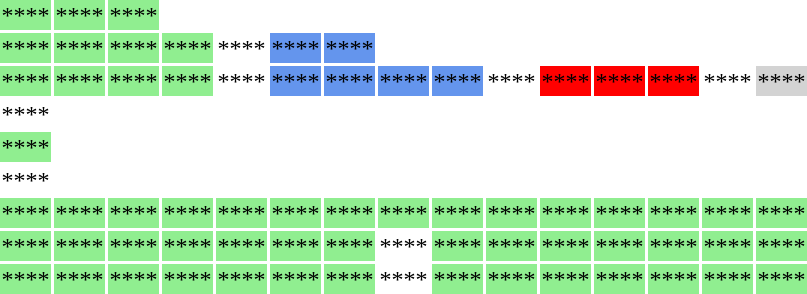<table>
<tr ---->
<td bgcolor="#90EE90" border="1"><span>****</span></td>
<td bgcolor="#90EE90" border="1"><span>****</span></td>
<td bgcolor="#90EE90" border="1"><span>****</span></td>
</tr>
<tr ---->
<td bgcolor="#90EE90" border="1"><span>****</span></td>
<td bgcolor="#90EE90" border="1"><span>****</span></td>
<td bgcolor="#90EE90" border="1"><span>****</span></td>
<td bgcolor="#90EE90" border="1"><span>****</span></td>
<td bgcolor="#FFFFFF" border="1"><span>****</span></td>
<td bgcolor="cornflowerblue" border="1"><span>****</span></td>
<td bgcolor="cornflowerblue" border="1"><span>****</span></td>
</tr>
<tr ---->
<td bgcolor="#90EE90" border="1"><span>****</span></td>
<td bgcolor="#90EE90" border="1"><span>****</span></td>
<td bgcolor="#90EE90" border="1"><span>****</span></td>
<td bgcolor="#90EE90" border="1"><span>****</span></td>
<td bgcolor="#FFFFFF" border="1"><span>****</span></td>
<td bgcolor="cornflowerblue" border="1"><span>****</span></td>
<td bgcolor="cornflowerblue" border="1"><span>****</span></td>
<td bgcolor="cornflowerblue" border="1"><span>****</span></td>
<td bgcolor="cornflowerblue" border="1"><span>****</span></td>
<td bgcolor="#FFFFFF" border="1"><span>****</span></td>
<td bgcolor="#FF0000" border="1"><span>****</span></td>
<td bgcolor="#FF0000" border="1"><span>****</span></td>
<td bgcolor="#FF0000" border="1"><span>****</span></td>
<td bgcolor="#FFFFFF" border="1"><span>****</span></td>
<td bgcolor="#D3D3D3" border="1"><span>****</span></td>
</tr>
<tr ---->
<td border="1"><span>****</span></td>
</tr>
<tr ---->
<td bgcolor="#90EE90" border="1"><span>****</span></td>
</tr>
<tr ---->
<td border="1"><span>****</span></td>
</tr>
<tr ---->
<td bgcolor="#90EE90" border="1"><span>****</span></td>
<td bgcolor="#90EE90" border="1"><span>****</span></td>
<td bgcolor="#90EE90" border="1"><span>****</span></td>
<td bgcolor="#90EE90" border="1"><span>****</span></td>
<td bgcolor="#90EE90" border="1"><span>****</span></td>
<td bgcolor="#90EE90" border="1"><span>****</span></td>
<td bgcolor="#90EE90" border="1"><span>****</span></td>
<td bgcolor="#90EE90" border="1"><span>****</span></td>
<td bgcolor="#90EE90" border="1"><span>****</span></td>
<td bgcolor="#90EE90" border="1"><span>****</span></td>
<td bgcolor="#90EE90" border="1"><span>****</span></td>
<td bgcolor="#90EE90" border="1"><span>****</span></td>
<td bgcolor="#90EE90" border="1"><span>****</span></td>
<td bgcolor="#90EE90" border="1"><span>****</span></td>
<td bgcolor="#90EE90" border="1"><span>****</span></td>
</tr>
<tr ---->
<td bgcolor="#90EE90" border="1"><span>****</span></td>
<td bgcolor="#90EE90" border="1"><span>****</span></td>
<td bgcolor="#90EE90" border="1"><span>****</span></td>
<td bgcolor="#90EE90" border="1"><span>****</span></td>
<td bgcolor="#90EE90" border="1"><span>****</span></td>
<td bgcolor="#90EE90" border="1"><span>****</span></td>
<td bgcolor="#90EE90" border="1"><span>****</span></td>
<td bgcolor="#FFFFFF" border="1"><span>****</span></td>
<td bgcolor="#90EE90" border="1"><span>****</span></td>
<td bgcolor="#90EE90" border="1"><span>****</span></td>
<td bgcolor="#90EE90" border="1"><span>****</span></td>
<td bgcolor="#90EE90" border="1"><span>****</span></td>
<td bgcolor="#90EE90" border="1"><span>****</span></td>
<td bgcolor="#90EE90" border="1"><span>****</span></td>
<td bgcolor="#90EE90" border="1"><span>****</span></td>
</tr>
<tr ---->
<td bgcolor="#90EE90" border="1"><span>****</span></td>
<td bgcolor="#90EE90" border="1"><span>****</span></td>
<td bgcolor="#90EE90" border="1"><span>****</span></td>
<td bgcolor="#90EE90" border="1"><span>****</span></td>
<td bgcolor="#90EE90" border="1"><span>****</span></td>
<td bgcolor="#90EE90" border="1"><span>****</span></td>
<td bgcolor="#90EE90" border="1"><span>****</span></td>
<td bgcolor="#FFFFFF" border="1"><span>****</span></td>
<td bgcolor="#90EE90" border="1"><span>****</span></td>
<td bgcolor="#90EE90" border="1"><span>****</span></td>
<td bgcolor="#90EE90" border="1"><span>****</span></td>
<td bgcolor="#90EE90" border="1"><span>****</span></td>
<td bgcolor="#90EE90" border="1"><span>****</span></td>
<td bgcolor="#90EE90" border="1"><span>****</span></td>
<td bgcolor="#90EE90" border="1"><span>****</span></td>
</tr>
</table>
